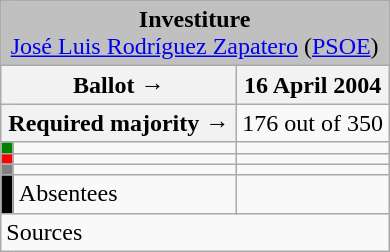<table class="wikitable" style="text-align:center;">
<tr>
<td colspan="3" align="center" bgcolor="#C0C0C0"><strong>Investiture</strong><br><a href='#'>José Luis Rodríguez Zapatero</a> (<a href='#'>PSOE</a>)</td>
</tr>
<tr>
<th colspan="2" width="150px">Ballot →</th>
<th>16 April 2004</th>
</tr>
<tr>
<th colspan="2">Required majority →</th>
<td>176 out of 350 </td>
</tr>
<tr>
<th width="1px" style="background:green;"></th>
<td align="left"></td>
<td></td>
</tr>
<tr>
<th style="color:inherit;background:red;"></th>
<td align="left"></td>
<td></td>
</tr>
<tr>
<th style="color:inherit;background:gray;"></th>
<td align="left"></td>
<td></td>
</tr>
<tr>
<th style="color:inherit;background:black;"></th>
<td align="left"><span>Absentees</span></td>
<td></td>
</tr>
<tr>
<td align="left" colspan="3">Sources</td>
</tr>
</table>
